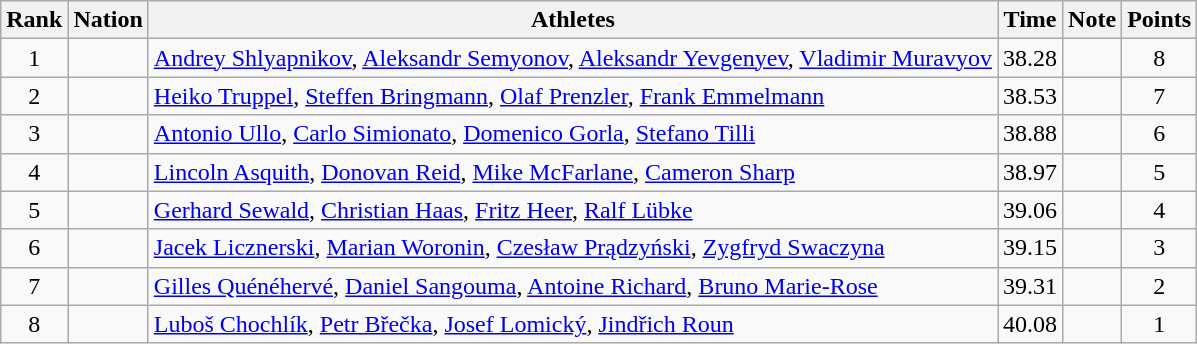<table class="wikitable sortable" style="text-align:center">
<tr>
<th>Rank</th>
<th>Nation</th>
<th>Athletes</th>
<th>Time</th>
<th>Note</th>
<th>Points</th>
</tr>
<tr>
<td>1</td>
<td align=left></td>
<td align=left><a href='#'>Andrey Shlyapnikov</a>, <a href='#'>Aleksandr Semyonov</a>, <a href='#'>Aleksandr Yevgenyev</a>, <a href='#'>Vladimir Muravyov</a></td>
<td>38.28</td>
<td></td>
<td>8</td>
</tr>
<tr>
<td>2</td>
<td align=left></td>
<td align=left><a href='#'>Heiko Truppel</a>, <a href='#'>Steffen Bringmann</a>, <a href='#'>Olaf Prenzler</a>, <a href='#'>Frank Emmelmann</a></td>
<td>38.53</td>
<td></td>
<td>7</td>
</tr>
<tr>
<td>3</td>
<td align=left></td>
<td align=left><a href='#'>Antonio Ullo</a>, <a href='#'>Carlo Simionato</a>, <a href='#'>Domenico Gorla</a>, <a href='#'>Stefano Tilli</a></td>
<td>38.88</td>
<td></td>
<td>6</td>
</tr>
<tr>
<td>4</td>
<td align=left></td>
<td align=left><a href='#'>Lincoln Asquith</a>, <a href='#'>Donovan Reid</a>, <a href='#'>Mike McFarlane</a>, <a href='#'>Cameron Sharp</a></td>
<td>38.97</td>
<td></td>
<td>5</td>
</tr>
<tr>
<td>5</td>
<td align=left></td>
<td align=left><a href='#'>Gerhard Sewald</a>, <a href='#'>Christian Haas</a>, <a href='#'>Fritz Heer</a>, <a href='#'>Ralf Lübke</a></td>
<td>39.06</td>
<td></td>
<td>4</td>
</tr>
<tr>
<td>6</td>
<td align=left></td>
<td align=left><a href='#'>Jacek Licznerski</a>, <a href='#'>Marian Woronin</a>, <a href='#'>Czesław Prądzyński</a>, <a href='#'>Zygfryd Swaczyna</a></td>
<td>39.15</td>
<td></td>
<td>3</td>
</tr>
<tr>
<td>7</td>
<td align=left></td>
<td align=left><a href='#'>Gilles Quénéhervé</a>, <a href='#'>Daniel Sangouma</a>, <a href='#'>Antoine Richard</a>, <a href='#'>Bruno Marie-Rose</a></td>
<td>39.31</td>
<td></td>
<td>2</td>
</tr>
<tr>
<td>8</td>
<td align=left></td>
<td align=left><a href='#'>Luboš Chochlík</a>, <a href='#'>Petr Břečka</a>, <a href='#'>Josef Lomický</a>, <a href='#'>Jindřich Roun</a></td>
<td>40.08</td>
<td></td>
<td>1</td>
</tr>
</table>
